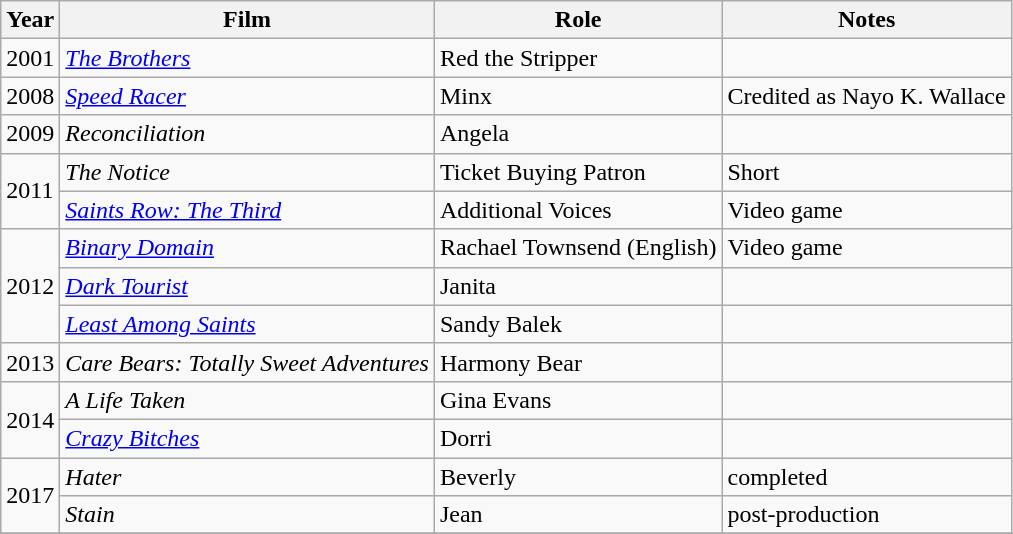<table class="wikitable">
<tr>
<th>Year</th>
<th>Film</th>
<th>Role</th>
<th>Notes</th>
</tr>
<tr>
<td>2001</td>
<td><em><a href='#'>The Brothers</a></em></td>
<td>Red the Stripper</td>
<td></td>
</tr>
<tr>
<td>2008</td>
<td><em><a href='#'>Speed Racer</a></em></td>
<td>Minx</td>
<td>Credited as Nayo K. Wallace</td>
</tr>
<tr>
<td>2009</td>
<td><em>Reconciliation</em></td>
<td>Angela</td>
<td></td>
</tr>
<tr>
<td rowspan=2>2011</td>
<td><em>The Notice</em></td>
<td>Ticket Buying Patron</td>
<td>Short</td>
</tr>
<tr>
<td><em><a href='#'>Saints Row: The Third</a></em></td>
<td>Additional Voices</td>
<td>Video game</td>
</tr>
<tr>
<td rowspan=3>2012</td>
<td><em><a href='#'>Binary Domain</a></em></td>
<td>Rachael Townsend (English)</td>
<td>Video game</td>
</tr>
<tr>
<td><em><a href='#'>Dark Tourist</a></em></td>
<td>Janita</td>
<td></td>
</tr>
<tr>
<td><em><a href='#'>Least Among Saints</a></em></td>
<td>Sandy Balek</td>
<td></td>
</tr>
<tr>
<td>2013</td>
<td><em>Care Bears: Totally Sweet Adventures</em></td>
<td>Harmony Bear</td>
<td></td>
</tr>
<tr>
<td rowspan=2>2014</td>
<td><em>A Life Taken</em></td>
<td>Gina Evans</td>
<td></td>
</tr>
<tr>
<td><em><a href='#'>Crazy Bitches</a></em></td>
<td>Dorri</td>
<td></td>
</tr>
<tr>
<td rowspan=2>2017</td>
<td><em>Hater</em></td>
<td>Beverly</td>
<td>completed</td>
</tr>
<tr>
<td><em>Stain</em></td>
<td>Jean</td>
<td>post-production</td>
</tr>
<tr>
</tr>
</table>
